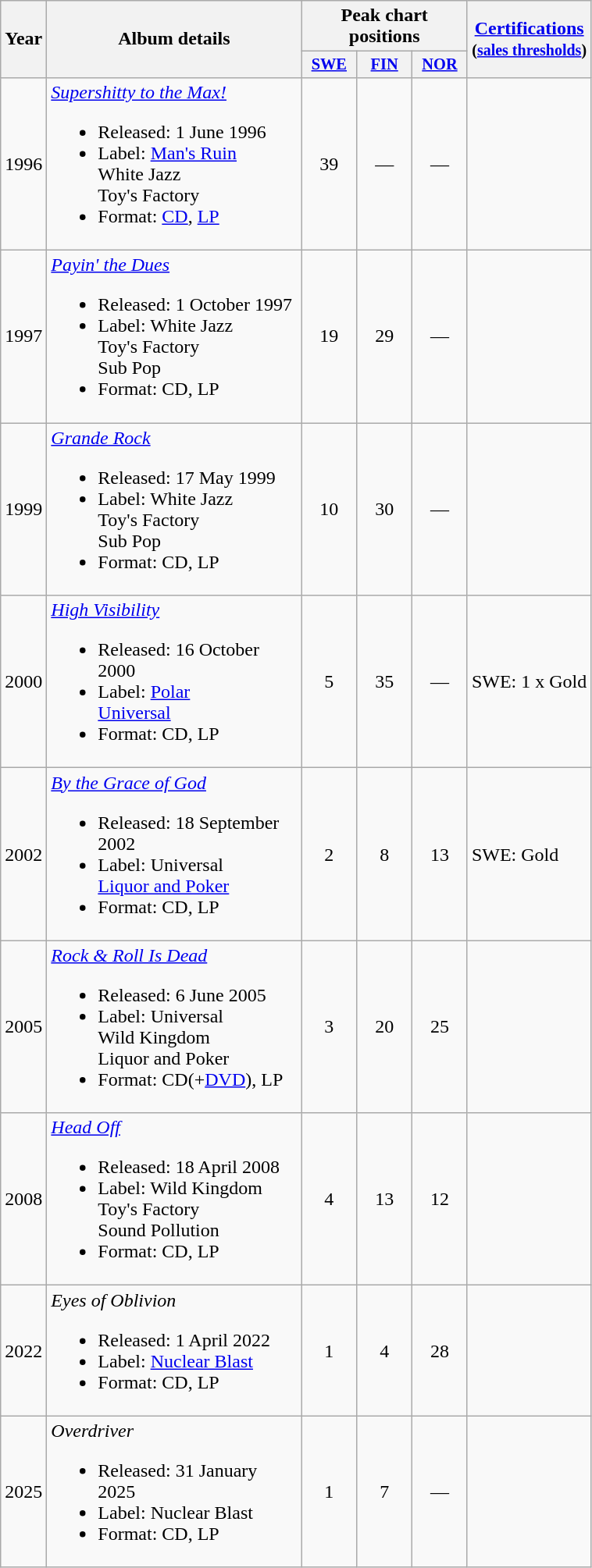<table class="wikitable" border="1">
<tr>
<th scope="col" rowspan="2">Year</th>
<th scope="col" rowspan="2" width="210">Album details</th>
<th scope="col" colspan="3">Peak chart positions</th>
<th scope="col" rowspan="2"><a href='#'>Certifications</a><br><small>(<a href='#'>sales thresholds</a>)</small></th>
</tr>
<tr>
<th scope="col" style="width:3em;font-size:85%"><a href='#'>SWE</a><br> </th>
<th scope="col" style="width:3em;font-size:85%"><a href='#'>FIN</a><br> </th>
<th scope="col" style="width:3em;font-size:85%"><a href='#'>NOR</a><br> </th>
</tr>
<tr>
<td>1996</td>
<td><em><a href='#'>Supershitty to the Max!</a></em><br><ul><li>Released: 1 June 1996</li><li>Label: <a href='#'>Man's Ruin</a><br> White Jazz<br> Toy's Factory</li><li>Format: <a href='#'>CD</a>, <a href='#'>LP</a></li></ul></td>
<td align="center">39</td>
<td align="center">—</td>
<td align="center">—</td>
<td></td>
</tr>
<tr>
<td>1997</td>
<td><em><a href='#'>Payin' the Dues</a></em><br><ul><li>Released: 1 October 1997</li><li>Label: White Jazz<br> Toy's Factory<br> Sub Pop</li><li>Format: CD, LP</li></ul></td>
<td align="center">19</td>
<td align="center">29</td>
<td align="center">—</td>
<td></td>
</tr>
<tr>
<td>1999</td>
<td><em><a href='#'>Grande Rock</a></em><br><ul><li>Released: 17 May 1999</li><li>Label: White Jazz<br> Toy's Factory<br> Sub Pop</li><li>Format: CD, LP</li></ul></td>
<td align="center">10</td>
<td align="center">30</td>
<td align="center">—</td>
<td></td>
</tr>
<tr>
<td>2000</td>
<td><em><a href='#'>High Visibility</a></em><br><ul><li>Released: 16 October 2000</li><li>Label: <a href='#'>Polar</a><br> <a href='#'>Universal</a></li><li>Format: CD, LP</li></ul></td>
<td align="center">5</td>
<td align="center">35</td>
<td align="center">—</td>
<td>SWE: 1 x Gold</td>
</tr>
<tr>
<td>2002</td>
<td><em><a href='#'>By the Grace of God</a></em><br><ul><li>Released: 18 September 2002</li><li>Label: Universal<br> <a href='#'>Liquor and Poker</a></li><li>Format: CD, LP</li></ul></td>
<td align="center">2</td>
<td align="center">8</td>
<td align="center">13</td>
<td>SWE: Gold</td>
</tr>
<tr>
<td>2005</td>
<td><em><a href='#'>Rock & Roll Is Dead</a></em><br><ul><li>Released: 6 June 2005</li><li>Label: Universal<br> Wild Kingdom<br> Liquor and Poker</li><li>Format: CD(+<a href='#'>DVD</a>), LP</li></ul></td>
<td align="center">3</td>
<td align="center">20</td>
<td align="center">25</td>
<td></td>
</tr>
<tr>
<td>2008</td>
<td><em><a href='#'>Head Off</a></em><br><ul><li>Released: 18 April 2008</li><li>Label: Wild Kingdom<br> Toy's Factory<br> Sound Pollution</li><li>Format: CD, LP</li></ul></td>
<td align="center">4</td>
<td align="center">13</td>
<td align="center">12</td>
<td></td>
</tr>
<tr>
<td>2022</td>
<td><em>Eyes of Oblivion</em><br><ul><li>Released: 1 April 2022</li><li>Label: <a href='#'>Nuclear Blast</a></li><li>Format: CD, LP</li></ul></td>
<td align="center">1</td>
<td align="center">4</td>
<td align="center">28</td>
<td></td>
</tr>
<tr>
<td>2025</td>
<td><em>Overdriver</em><br><ul><li>Released: 31 January 2025</li><li>Label: Nuclear Blast</li><li>Format: CD, LP</li></ul></td>
<td align="center">1<br></td>
<td align="center">7<br></td>
<td align="center">—</td>
<td></td>
</tr>
</table>
